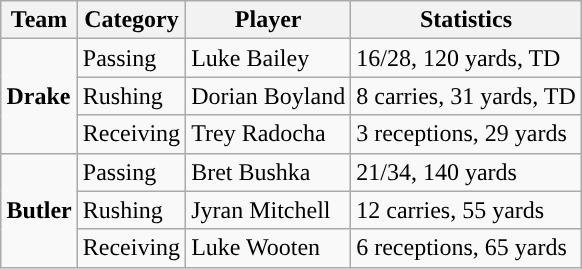<table class="wikitable" style="float: right;">
<tr>
<th>Team</th>
<th>Category</th>
<th>Player</th>
<th>Statistics</th>
</tr>
<tr>
<td rowspan=3><strong>Drake</strong></td>
<td>Passing</td>
<td>Luke Bailey</td>
<td>16/28, 120 yards, TD</td>
</tr>
<tr>
<td>Rushing</td>
<td>Dorian Boyland</td>
<td>8 carries, 31 yards, TD</td>
</tr>
<tr>
<td>Receiving</td>
<td>Trey Radocha</td>
<td>3 receptions, 29 yards</td>
</tr>
<tr>
<td rowspan=3><strong>Butler</strong></td>
<td>Passing</td>
<td>Bret Bushka</td>
<td>21/34, 140 yards</td>
</tr>
<tr>
<td>Rushing</td>
<td>Jyran Mitchell</td>
<td>12 carries, 55 yards</td>
</tr>
<tr>
<td>Receiving</td>
<td>Luke Wooten</td>
<td>6 receptions, 65 yards</td>
</tr>
</table>
